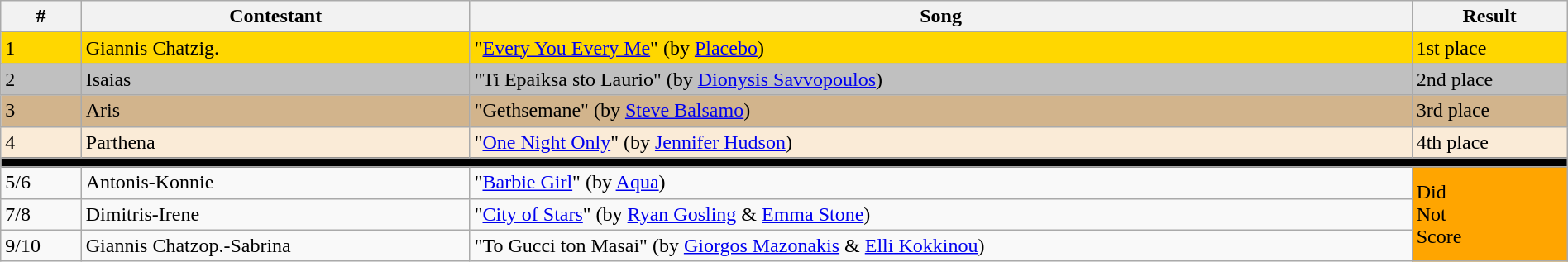<table class="sortable wikitable" width="100%">
<tr>
<th>#</th>
<th>Contestant</th>
<th>Song</th>
<th>Result</th>
</tr>
<tr bgcolor="gold">
<td>1</td>
<td>Giannis Chatzig.</td>
<td>"<a href='#'>Every You Every Me</a>" (by <a href='#'>Placebo</a>)</td>
<td>1st place</td>
</tr>
<tr bgcolor="Silver">
<td>2</td>
<td>Isaias</td>
<td>"Ti Epaiksa sto Laurio" (by <a href='#'>Dionysis Savvopoulos</a>)</td>
<td>2nd place</td>
</tr>
<tr bgcolor="tan">
<td>3</td>
<td>Aris</td>
<td>"Gethsemane" (by <a href='#'>Steve Balsamo</a>)</td>
<td>3rd place</td>
</tr>
<tr bgcolor=antiquewhite>
<td>4</td>
<td>Parthena</td>
<td>"<a href='#'>One Night Only</a>" (by <a href='#'>Jennifer Hudson</a>)</td>
<td>4th place</td>
</tr>
<tr class="sortbottom">
<td colspan="4" style="background-color: black;"></td>
</tr>
<tr class="sortbottom">
<td>5/6</td>
<td>Antonis-Konnie</td>
<td>"<a href='#'>Barbie Girl</a>" (by <a href='#'>Aqua</a>)</td>
<td rowspan="3;" bgcolor="orange">Did<br>Not<br>Score</td>
</tr>
<tr class="sortbottom">
<td>7/8</td>
<td>Dimitris-Irene</td>
<td>"<a href='#'>City of Stars</a>" (by <a href='#'>Ryan Gosling</a> & <a href='#'>Emma Stone</a>)</td>
</tr>
<tr class="sortbottom">
<td>9/10</td>
<td>Giannis Chatzop.-Sabrina</td>
<td>"To Gucci ton Masai" (by <a href='#'>Giorgos Mazonakis</a> & <a href='#'>Elli Kokkinou</a>)</td>
</tr>
</table>
